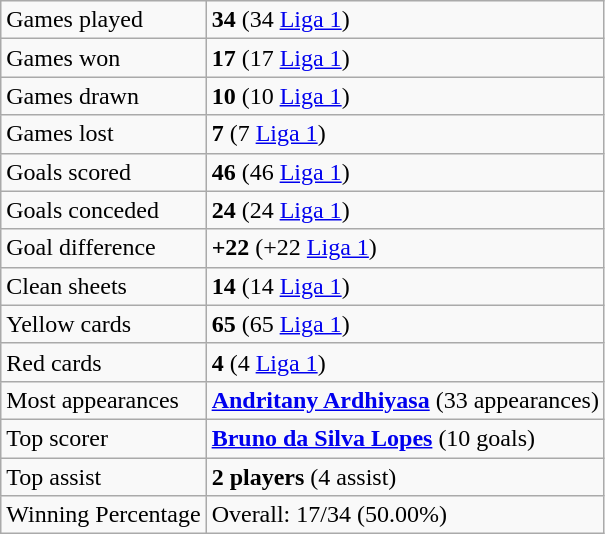<table class="wikitable">
<tr>
<td>Games played</td>
<td><strong>34</strong> (34 <a href='#'>Liga 1</a>)</td>
</tr>
<tr>
<td>Games won</td>
<td><strong>17</strong> (17 <a href='#'>Liga 1</a>)</td>
</tr>
<tr>
<td>Games drawn</td>
<td><strong>10</strong> (10 <a href='#'>Liga 1</a>)</td>
</tr>
<tr>
<td>Games lost</td>
<td><strong>7</strong> (7 <a href='#'>Liga 1</a>)</td>
</tr>
<tr>
<td>Goals scored</td>
<td><strong>46</strong> (46 <a href='#'>Liga 1</a>)</td>
</tr>
<tr>
<td>Goals conceded</td>
<td><strong>24</strong> (24 <a href='#'>Liga 1</a>)</td>
</tr>
<tr>
<td>Goal difference</td>
<td><strong>+22</strong> (+22 <a href='#'>Liga 1</a>)</td>
</tr>
<tr>
<td>Clean sheets</td>
<td><strong>14</strong> (14 <a href='#'>Liga 1</a>)</td>
</tr>
<tr>
<td>Yellow cards</td>
<td><strong>65</strong> (65 <a href='#'>Liga 1</a>)</td>
</tr>
<tr>
<td>Red cards</td>
<td><strong>4</strong> (4 <a href='#'>Liga 1</a>)</td>
</tr>
<tr>
<td>Most appearances</td>
<td> <strong><a href='#'>Andritany Ardhiyasa</a></strong> (33 appearances)</td>
</tr>
<tr>
<td>Top scorer</td>
<td> <strong><a href='#'>Bruno da Silva Lopes</a></strong> (10 goals)</td>
</tr>
<tr>
<td>Top assist</td>
<td><strong>2 players</strong> (4 assist)</td>
</tr>
<tr>
<td>Winning Percentage</td>
<td>Overall: 17/34 (50.00%)</td>
</tr>
</table>
